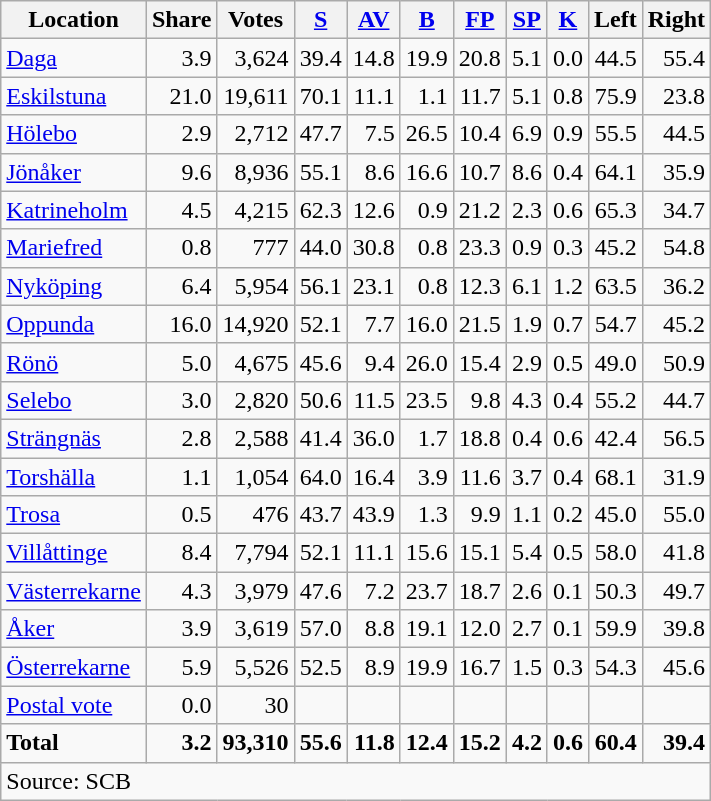<table class="wikitable sortable" style=text-align:right>
<tr>
<th>Location</th>
<th>Share</th>
<th>Votes</th>
<th><a href='#'>S</a></th>
<th><a href='#'>AV</a></th>
<th><a href='#'>B</a></th>
<th><a href='#'>FP</a></th>
<th><a href='#'>SP</a></th>
<th><a href='#'>K</a></th>
<th>Left</th>
<th>Right</th>
</tr>
<tr>
<td align=left><a href='#'>Daga</a></td>
<td>3.9</td>
<td>3,624</td>
<td>39.4</td>
<td>14.8</td>
<td>19.9</td>
<td>20.8</td>
<td>5.1</td>
<td>0.0</td>
<td>44.5</td>
<td>55.4</td>
</tr>
<tr>
<td align=left><a href='#'>Eskilstuna</a></td>
<td>21.0</td>
<td>19,611</td>
<td>70.1</td>
<td>11.1</td>
<td>1.1</td>
<td>11.7</td>
<td>5.1</td>
<td>0.8</td>
<td>75.9</td>
<td>23.8</td>
</tr>
<tr>
<td align=left><a href='#'>Hölebo</a></td>
<td>2.9</td>
<td>2,712</td>
<td>47.7</td>
<td>7.5</td>
<td>26.5</td>
<td>10.4</td>
<td>6.9</td>
<td>0.9</td>
<td>55.5</td>
<td>44.5</td>
</tr>
<tr>
<td align=left><a href='#'>Jönåker</a></td>
<td>9.6</td>
<td>8,936</td>
<td>55.1</td>
<td>8.6</td>
<td>16.6</td>
<td>10.7</td>
<td>8.6</td>
<td>0.4</td>
<td>64.1</td>
<td>35.9</td>
</tr>
<tr>
<td align=left><a href='#'>Katrineholm</a></td>
<td>4.5</td>
<td>4,215</td>
<td>62.3</td>
<td>12.6</td>
<td>0.9</td>
<td>21.2</td>
<td>2.3</td>
<td>0.6</td>
<td>65.3</td>
<td>34.7</td>
</tr>
<tr>
<td align=left><a href='#'>Mariefred</a></td>
<td>0.8</td>
<td>777</td>
<td>44.0</td>
<td>30.8</td>
<td>0.8</td>
<td>23.3</td>
<td>0.9</td>
<td>0.3</td>
<td>45.2</td>
<td>54.8</td>
</tr>
<tr>
<td align=left><a href='#'>Nyköping</a></td>
<td>6.4</td>
<td>5,954</td>
<td>56.1</td>
<td>23.1</td>
<td>0.8</td>
<td>12.3</td>
<td>6.1</td>
<td>1.2</td>
<td>63.5</td>
<td>36.2</td>
</tr>
<tr>
<td align=left><a href='#'>Oppunda</a></td>
<td>16.0</td>
<td>14,920</td>
<td>52.1</td>
<td>7.7</td>
<td>16.0</td>
<td>21.5</td>
<td>1.9</td>
<td>0.7</td>
<td>54.7</td>
<td>45.2</td>
</tr>
<tr>
<td align=left><a href='#'>Rönö</a></td>
<td>5.0</td>
<td>4,675</td>
<td>45.6</td>
<td>9.4</td>
<td>26.0</td>
<td>15.4</td>
<td>2.9</td>
<td>0.5</td>
<td>49.0</td>
<td>50.9</td>
</tr>
<tr>
<td align=left><a href='#'>Selebo</a></td>
<td>3.0</td>
<td>2,820</td>
<td>50.6</td>
<td>11.5</td>
<td>23.5</td>
<td>9.8</td>
<td>4.3</td>
<td>0.4</td>
<td>55.2</td>
<td>44.7</td>
</tr>
<tr>
<td align=left><a href='#'>Strängnäs</a></td>
<td>2.8</td>
<td>2,588</td>
<td>41.4</td>
<td>36.0</td>
<td>1.7</td>
<td>18.8</td>
<td>0.4</td>
<td>0.6</td>
<td>42.4</td>
<td>56.5</td>
</tr>
<tr>
<td align=left><a href='#'>Torshälla</a></td>
<td>1.1</td>
<td>1,054</td>
<td>64.0</td>
<td>16.4</td>
<td>3.9</td>
<td>11.6</td>
<td>3.7</td>
<td>0.4</td>
<td>68.1</td>
<td>31.9</td>
</tr>
<tr>
<td align=left><a href='#'>Trosa</a></td>
<td>0.5</td>
<td>476</td>
<td>43.7</td>
<td>43.9</td>
<td>1.3</td>
<td>9.9</td>
<td>1.1</td>
<td>0.2</td>
<td>45.0</td>
<td>55.0</td>
</tr>
<tr>
<td align=left><a href='#'>Villåttinge</a></td>
<td>8.4</td>
<td>7,794</td>
<td>52.1</td>
<td>11.1</td>
<td>15.6</td>
<td>15.1</td>
<td>5.4</td>
<td>0.5</td>
<td>58.0</td>
<td>41.8</td>
</tr>
<tr>
<td align=left><a href='#'>Västerrekarne</a></td>
<td>4.3</td>
<td>3,979</td>
<td>47.6</td>
<td>7.2</td>
<td>23.7</td>
<td>18.7</td>
<td>2.6</td>
<td>0.1</td>
<td>50.3</td>
<td>49.7</td>
</tr>
<tr>
<td align=left><a href='#'>Åker</a></td>
<td>3.9</td>
<td>3,619</td>
<td>57.0</td>
<td>8.8</td>
<td>19.1</td>
<td>12.0</td>
<td>2.7</td>
<td>0.1</td>
<td>59.9</td>
<td>39.8</td>
</tr>
<tr>
<td align=left><a href='#'>Österrekarne</a></td>
<td>5.9</td>
<td>5,526</td>
<td>52.5</td>
<td>8.9</td>
<td>19.9</td>
<td>16.7</td>
<td>1.5</td>
<td>0.3</td>
<td>54.3</td>
<td>45.6</td>
</tr>
<tr>
<td align=left><a href='#'>Postal vote</a></td>
<td>0.0</td>
<td>30</td>
<td></td>
<td></td>
<td></td>
<td></td>
<td></td>
<td></td>
<td></td>
<td></td>
</tr>
<tr>
<td align=left><strong>Total</strong></td>
<td><strong>3.2</strong></td>
<td><strong>93,310</strong></td>
<td><strong>55.6</strong></td>
<td><strong>11.8</strong></td>
<td><strong>12.4</strong></td>
<td><strong>15.2</strong></td>
<td><strong>4.2</strong></td>
<td><strong>0.6</strong></td>
<td><strong>60.4</strong></td>
<td><strong>39.4</strong></td>
</tr>
<tr>
<td align=left colspan=11>Source: SCB </td>
</tr>
</table>
